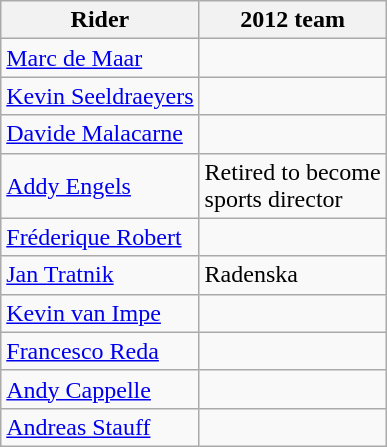<table class="wikitable">
<tr>
<th>Rider</th>
<th>2012 team</th>
</tr>
<tr>
<td><a href='#'>Marc de Maar</a></td>
<td></td>
</tr>
<tr>
<td><a href='#'>Kevin Seeldraeyers</a></td>
<td></td>
</tr>
<tr>
<td><a href='#'>Davide Malacarne</a></td>
<td></td>
</tr>
<tr>
<td><a href='#'>Addy Engels</a></td>
<td>Retired to become<br>  sports director</td>
</tr>
<tr>
<td><a href='#'>Fréderique Robert</a></td>
<td></td>
</tr>
<tr>
<td><a href='#'>Jan Tratnik</a></td>
<td>Radenska</td>
</tr>
<tr>
<td><a href='#'>Kevin van Impe</a></td>
<td></td>
</tr>
<tr>
<td><a href='#'>Francesco Reda</a></td>
<td></td>
</tr>
<tr>
<td><a href='#'>Andy Cappelle</a></td>
<td></td>
</tr>
<tr>
<td><a href='#'>Andreas Stauff</a></td>
<td></td>
</tr>
</table>
